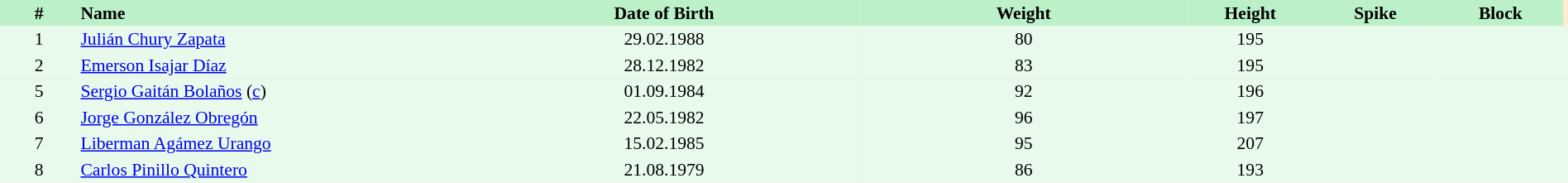<table border=0 cellpadding=2 cellspacing=0  |- bgcolor=#FFECCE style="text-align:center; font-size:90%;" width=100%>
<tr bgcolor=#BBF0C9>
<th width=5%>#</th>
<th width=25% align=left>Name</th>
<th width=25%>Date of Birth</th>
<th width=21%>Weight</th>
<th width=8%>Height</th>
<th width=8%>Spike</th>
<th width=8%>Block</th>
</tr>
<tr bgcolor=#E7FAEC>
<td>1</td>
<td align=left><a href='#'>Julián Chury Zapata</a></td>
<td>29.02.1988</td>
<td>80</td>
<td>195</td>
<td></td>
<td></td>
<td></td>
</tr>
<tr bgcolor=#E7FAEC>
<td>2</td>
<td align=left><a href='#'>Emerson Isajar Díaz</a></td>
<td>28.12.1982</td>
<td>83</td>
<td>195</td>
<td></td>
<td></td>
<td></td>
</tr>
<tr bgcolor=#E7FAEC>
<td>5</td>
<td align=left><a href='#'>Sergio Gaitán Bolaños</a> (<a href='#'>c</a>)</td>
<td>01.09.1984</td>
<td>92</td>
<td>196</td>
<td></td>
<td></td>
<td></td>
</tr>
<tr bgcolor=#E7FAEC>
<td>6</td>
<td align=left><a href='#'>Jorge González Obregón</a></td>
<td>22.05.1982</td>
<td>96</td>
<td>197</td>
<td></td>
<td></td>
<td></td>
</tr>
<tr bgcolor=#E7FAEC>
<td>7</td>
<td align=left><a href='#'>Liberman Agámez Urango</a></td>
<td>15.02.1985</td>
<td>95</td>
<td>207</td>
<td></td>
<td></td>
<td></td>
</tr>
<tr bgcolor=#E7FAEC>
<td>8</td>
<td align=left><a href='#'>Carlos Pinillo Quintero</a></td>
<td>21.08.1979</td>
<td>86</td>
<td>193</td>
<td></td>
<td></td>
<td></td>
</tr>
</table>
